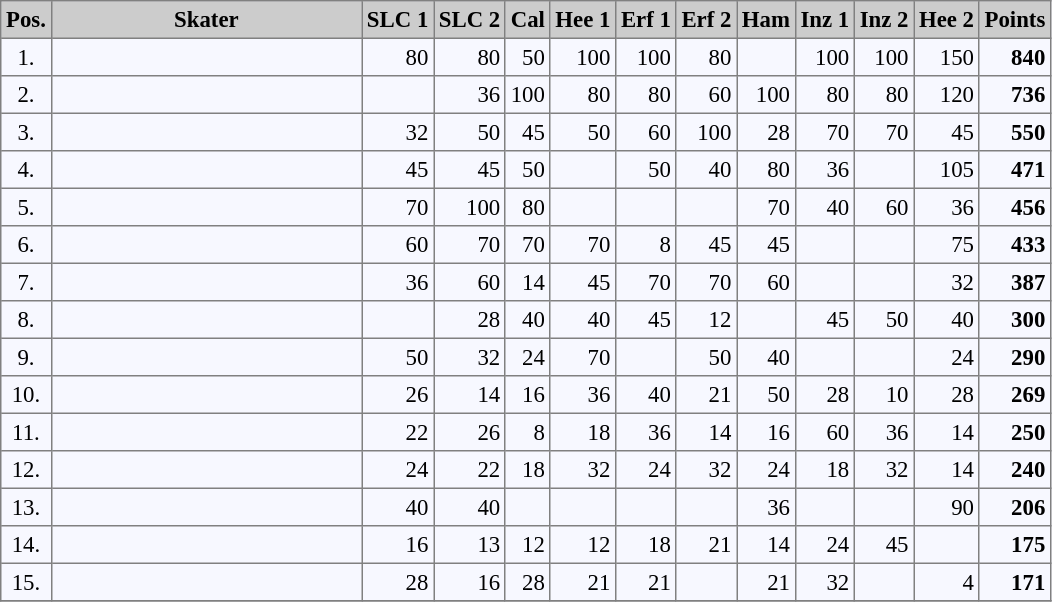<table bgcolor="#f7f8ff" cellpadding="3" cellspacing="0" border="1" style="font-size: 95%; border: gray solid 1px; border-collapse: collapse;">
<tr bgcolor="#CCCCCC">
<td align="center" width="10"><strong>Pos.</strong></td>
<td align="center" width="200"><strong>Skater</strong></td>
<td align="center" width="20"><strong>SLC 1</strong></td>
<td align="center" width="20"><strong>SLC 2</strong></td>
<td align="center" width="20"><strong>Cal</strong></td>
<td align="center" width="20"><strong>Hee 1</strong></td>
<td align="center" width="20"><strong>Erf 1</strong></td>
<td align="center" width="20"><strong>Erf 2</strong></td>
<td align="center" width="20"><strong>Ham</strong></td>
<td align="center" width="20"><strong>Inz 1</strong></td>
<td align="center" width="20"><strong>Inz 2</strong></td>
<td align="center" width="20"><strong>Hee 2</strong></td>
<td align="center" width="20"><strong>Points</strong></td>
</tr>
<tr align="left">
<td align="center">1.</td>
<td></td>
<td align="right">80</td>
<td align="right">80</td>
<td align="right">50</td>
<td align="right">100</td>
<td align="right">100</td>
<td align="right">80</td>
<td align="right"></td>
<td align="right">100</td>
<td align="right">100</td>
<td align="right">150</td>
<td align="right"><strong>840</strong></td>
</tr>
<tr align="left">
<td align="center">2.</td>
<td></td>
<td align="right"></td>
<td align="right">36</td>
<td align="right">100</td>
<td align="right">80</td>
<td align="right">80</td>
<td align="right">60</td>
<td align="right">100</td>
<td align="right">80</td>
<td align="right">80</td>
<td align="right">120</td>
<td align="right"><strong>736</strong></td>
</tr>
<tr align="left">
<td align="center">3.</td>
<td></td>
<td align="right">32</td>
<td align="right">50</td>
<td align="right">45</td>
<td align="right">50</td>
<td align="right">60</td>
<td align="right">100</td>
<td align="right">28</td>
<td align="right">70</td>
<td align="right">70</td>
<td align="right">45</td>
<td align="right"><strong>550</strong></td>
</tr>
<tr align="left">
<td align="center">4.</td>
<td></td>
<td align="right">45</td>
<td align="right">45</td>
<td align="right">50</td>
<td align="right"></td>
<td align="right">50</td>
<td align="right">40</td>
<td align="right">80</td>
<td align="right">36</td>
<td align="right"></td>
<td align="right">105</td>
<td align="right"><strong>471</strong></td>
</tr>
<tr align="left">
<td align="center">5.</td>
<td></td>
<td align="right">70</td>
<td align="right">100</td>
<td align="right">80</td>
<td align="right"></td>
<td align="right"></td>
<td align="right"></td>
<td align="right">70</td>
<td align="right">40</td>
<td align="right">60</td>
<td align="right">36</td>
<td align="right"><strong>456</strong></td>
</tr>
<tr align="left">
<td align="center">6.</td>
<td></td>
<td align="right">60</td>
<td align="right">70</td>
<td align="right">70</td>
<td align="right">70</td>
<td align="right">8</td>
<td align="right">45</td>
<td align="right">45</td>
<td align="right"></td>
<td align="right"></td>
<td align="right">75</td>
<td align="right"><strong>433</strong></td>
</tr>
<tr align="left">
<td align="center">7.</td>
<td></td>
<td align="right">36</td>
<td align="right">60</td>
<td align="right">14</td>
<td align="right">45</td>
<td align="right">70</td>
<td align="right">70</td>
<td align="right">60</td>
<td align="right"></td>
<td align="right"></td>
<td align="right">32</td>
<td align="right"><strong>387</strong></td>
</tr>
<tr align="left">
<td align="center">8.</td>
<td></td>
<td align="right"></td>
<td align="right">28</td>
<td align="right">40</td>
<td align="right">40</td>
<td align="right">45</td>
<td align="right">12</td>
<td align="right"></td>
<td align="right">45</td>
<td align="right">50</td>
<td align="right">40</td>
<td align="right"><strong>300</strong></td>
</tr>
<tr align="left">
<td align="center">9.</td>
<td></td>
<td align="right">50</td>
<td align="right">32</td>
<td align="right">24</td>
<td align="right">70</td>
<td align="right"></td>
<td align="right">50</td>
<td align="right">40</td>
<td align="right"></td>
<td align="right"></td>
<td align="right">24</td>
<td align="right"><strong>290</strong></td>
</tr>
<tr align="left">
<td align="center">10.</td>
<td></td>
<td align="right">26</td>
<td align="right">14</td>
<td align="right">16</td>
<td align="right">36</td>
<td align="right">40</td>
<td align="right">21</td>
<td align="right">50</td>
<td align="right">28</td>
<td align="right">10</td>
<td align="right">28</td>
<td align="right"><strong>269</strong></td>
</tr>
<tr align="left">
<td align="center">11.</td>
<td></td>
<td align="right">22</td>
<td align="right">26</td>
<td align="right">8</td>
<td align="right">18</td>
<td align="right">36</td>
<td align="right">14</td>
<td align="right">16</td>
<td align="right">60</td>
<td align="right">36</td>
<td align="right">14</td>
<td align="right"><strong>250</strong></td>
</tr>
<tr align="left">
<td align="center">12.</td>
<td></td>
<td align="right">24</td>
<td align="right">22</td>
<td align="right">18</td>
<td align="right">32</td>
<td align="right">24</td>
<td align="right">32</td>
<td align="right">24</td>
<td align="right">18</td>
<td align="right">32</td>
<td align="right">14</td>
<td align="right"><strong>240</strong></td>
</tr>
<tr align="left">
<td align="center">13.</td>
<td></td>
<td align="right">40</td>
<td align="right">40</td>
<td align="right"></td>
<td align="right"></td>
<td align="right"></td>
<td align="right"></td>
<td align="right">36</td>
<td align="right"></td>
<td align="right"></td>
<td align="right">90</td>
<td align="right"><strong>206</strong></td>
</tr>
<tr align="left">
<td align="center">14.</td>
<td></td>
<td align="right">16</td>
<td align="right">13</td>
<td align="right">12</td>
<td align="right">12</td>
<td align="right">18</td>
<td align="right">21</td>
<td align="right">14</td>
<td align="right">24</td>
<td align="right">45</td>
<td align="right"></td>
<td align="right"><strong>175</strong></td>
</tr>
<tr align="left">
<td align="center">15.</td>
<td></td>
<td align="right">28</td>
<td align="right">16</td>
<td align="right">28</td>
<td align="right">21</td>
<td align="right">21</td>
<td align="right"></td>
<td align="right">21</td>
<td align="right">32</td>
<td align="right"></td>
<td align="right">4</td>
<td align="right"><strong>171</strong><br></td>
</tr>
<tr>
</tr>
</table>
